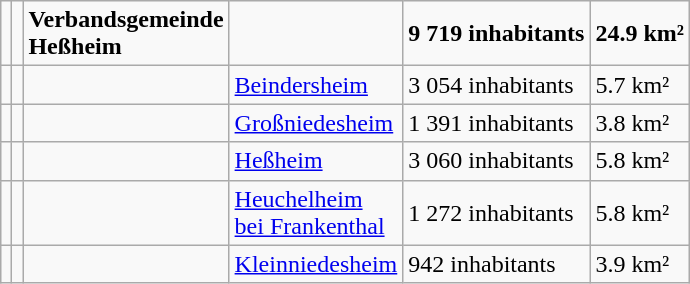<table class="wikitable">
<tr>
<td></td>
<td></td>
<td><strong>Verbandsgemeinde <br>Heßheim</strong></td>
<td></td>
<td><strong>9 719 inhabitants</strong></td>
<td><strong>24.9 km²</strong></td>
</tr>
<tr>
<td></td>
<td></td>
<td></td>
<td><a href='#'>Beindersheim</a></td>
<td>3 054 inhabitants</td>
<td>5.7 km²</td>
</tr>
<tr>
<td></td>
<td></td>
<td></td>
<td><a href='#'>Großniedesheim</a></td>
<td>1 391 inhabitants</td>
<td>3.8 km²</td>
</tr>
<tr>
<td></td>
<td></td>
<td></td>
<td><a href='#'>Heßheim</a></td>
<td>3 060 inhabitants</td>
<td>5.8 km²</td>
</tr>
<tr>
<td></td>
<td></td>
<td></td>
<td><a href='#'>Heuchelheim <br>bei Frankenthal</a></td>
<td>1 272 inhabitants</td>
<td>5.8 km²</td>
</tr>
<tr>
<td></td>
<td></td>
<td></td>
<td><a href='#'>Kleinniedesheim</a></td>
<td>942 inhabitants</td>
<td>3.9 km²</td>
</tr>
</table>
